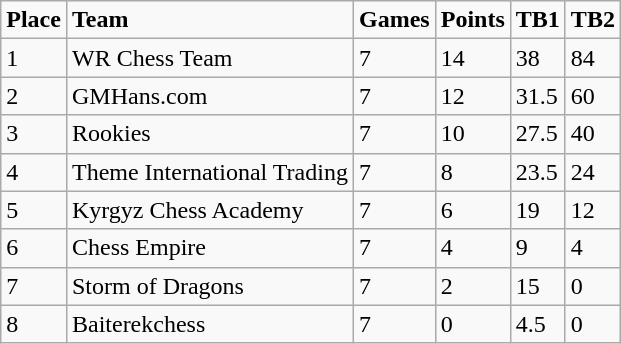<table class="wikitable">
<tr>
<td><strong>Place</strong></td>
<td><strong>Team</strong></td>
<td><strong>Games</strong></td>
<td><strong>Points</strong></td>
<td><strong>TB1</strong></td>
<td><strong>TB2</strong></td>
</tr>
<tr>
<td>1</td>
<td>WR  Chess Team</td>
<td>7</td>
<td>14</td>
<td>38</td>
<td>84</td>
</tr>
<tr>
<td>2</td>
<td>GMHans.com</td>
<td>7</td>
<td>12</td>
<td>31.5</td>
<td>60</td>
</tr>
<tr>
<td>3</td>
<td>Rookies</td>
<td>7</td>
<td>10</td>
<td>27.5</td>
<td>40</td>
</tr>
<tr>
<td>4</td>
<td>Theme International Trading</td>
<td>7</td>
<td>8</td>
<td>23.5</td>
<td>24</td>
</tr>
<tr>
<td>5</td>
<td>Kyrgyz Chess Academy</td>
<td>7</td>
<td>6</td>
<td>19</td>
<td>12</td>
</tr>
<tr>
<td>6</td>
<td>Chess Empire</td>
<td>7</td>
<td>4</td>
<td>9</td>
<td>4</td>
</tr>
<tr>
<td>7</td>
<td>Storm of Dragons</td>
<td>7</td>
<td>2</td>
<td>15</td>
<td>0</td>
</tr>
<tr>
<td>8</td>
<td>Baiterekchess</td>
<td>7</td>
<td>0</td>
<td>4.5</td>
<td>0</td>
</tr>
</table>
